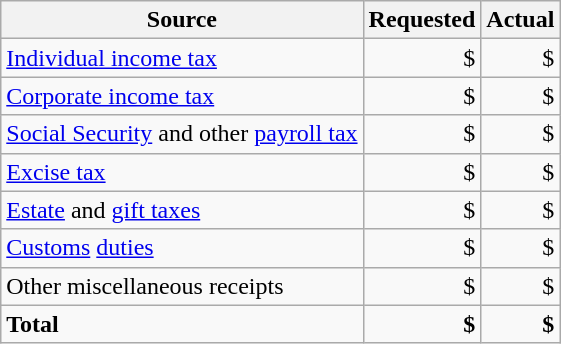<table class="wikitable sortable">
<tr>
<th>Source</th>
<th data-sort-type="currency">Requested </th>
<th data-sort-type="currency">Actual </th>
</tr>
<tr>
<td><a href='#'>Individual income tax</a></td>
<td style="text-align:right">$</td>
<td style="text-align:right">$</td>
</tr>
<tr>
<td><a href='#'>Corporate income tax</a></td>
<td style="text-align:right">$</td>
<td style="text-align:right">$</td>
</tr>
<tr>
<td><a href='#'>Social Security</a> and other <a href='#'>payroll tax</a></td>
<td style="text-align:right">$</td>
<td style="text-align:right">$</td>
</tr>
<tr>
<td><a href='#'>Excise tax</a></td>
<td style="text-align:right">$</td>
<td style="text-align:right">$</td>
</tr>
<tr>
<td><a href='#'>Estate</a> and <a href='#'>gift taxes</a></td>
<td style="text-align:right">$</td>
<td style="text-align:right">$</td>
</tr>
<tr>
<td><a href='#'>Customs</a> <a href='#'>duties</a></td>
<td style="text-align:right">$</td>
<td style="text-align:right">$</td>
</tr>
<tr>
<td>Other miscellaneous receipts</td>
<td style="text-align:right">$</td>
<td style="text-align:right">$</td>
</tr>
<tr class="sortbottom">
<td><strong>Total</strong></td>
<td style="text-align:right"><strong>$</strong></td>
<td style="text-align:right"><strong>$</strong></td>
</tr>
</table>
